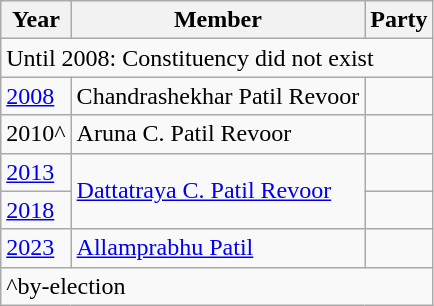<table class="wikitable sortable">
<tr>
<th>Year</th>
<th>Member</th>
<th colspan=2>Party</th>
</tr>
<tr>
<td colspan="4">Until 2008: Constituency did not exist</td>
</tr>
<tr>
<td><a href='#'>2008</a></td>
<td>Chandrashekhar Patil Revoor</td>
<td></td>
</tr>
<tr>
<td>2010^</td>
<td>Aruna C. Patil Revoor</td>
<td></td>
</tr>
<tr>
<td><a href='#'>2013</a></td>
<td rowspan="2"><a href='#'>Dattatraya C. Patil Revoor</a></td>
<td></td>
</tr>
<tr>
<td><a href='#'>2018</a></td>
</tr>
<tr>
<td><a href='#'>2023</a></td>
<td><a href='#'>Allamprabhu Patil</a></td>
<td></td>
</tr>
<tr>
<td colspan="4">^by-election</td>
</tr>
</table>
